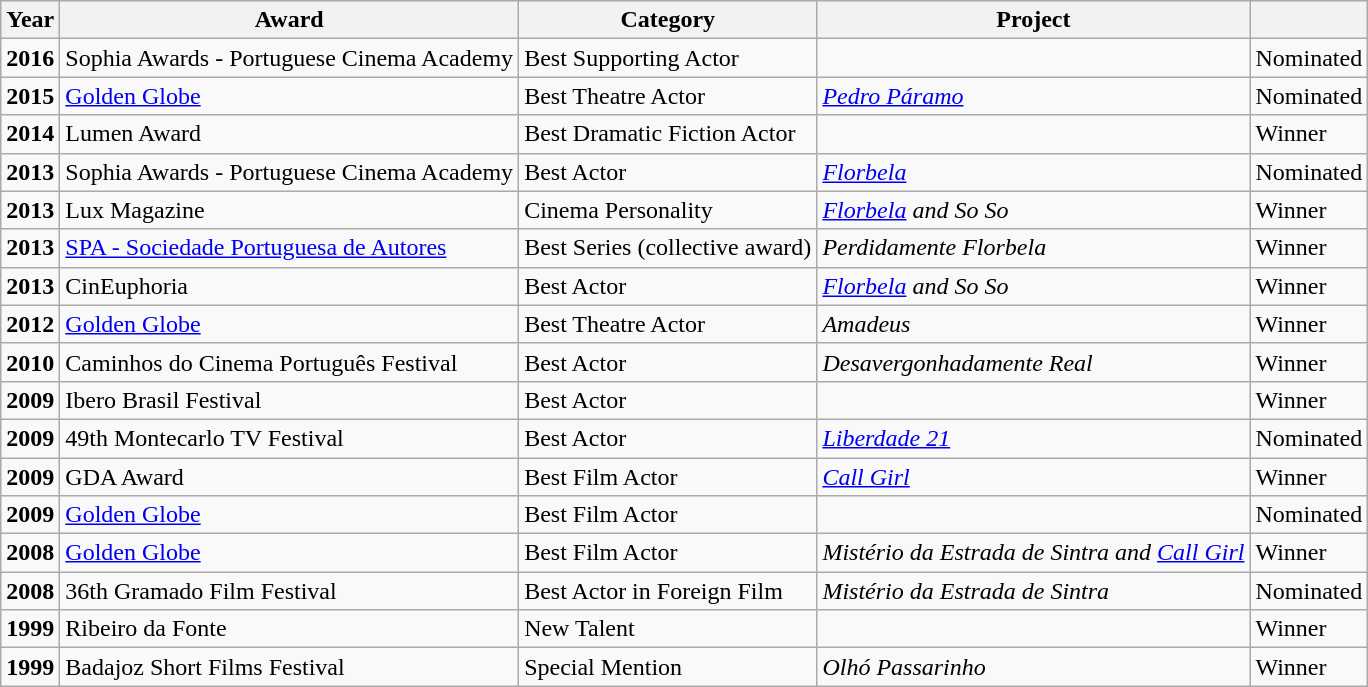<table class="wikitable">
<tr>
<th>Year</th>
<th>Award</th>
<th>Category</th>
<th>Project</th>
<th></th>
</tr>
<tr>
<td><strong>2016</strong></td>
<td>Sophia Awards - Portuguese Cinema Academy</td>
<td>Best Supporting Actor</td>
<td></td>
<td>Nominated</td>
</tr>
<tr>
<td><strong>2015</strong></td>
<td><a href='#'>Golden Globe</a></td>
<td>Best Theatre Actor</td>
<td><em><a href='#'>Pedro Páramo</a></em></td>
<td>Nominated</td>
</tr>
<tr>
<td><strong>2014</strong></td>
<td>Lumen Award</td>
<td>Best Dramatic Fiction Actor</td>
<td></td>
<td>Winner</td>
</tr>
<tr>
<td><strong>2013</strong></td>
<td>Sophia Awards - Portuguese Cinema Academy</td>
<td>Best Actor</td>
<td><em><a href='#'>Florbela</a></em></td>
<td>Nominated</td>
</tr>
<tr>
<td><strong>2013</strong></td>
<td>Lux Magazine</td>
<td>Cinema Personality</td>
<td><em><a href='#'>Florbela</a> and So So</em></td>
<td>Winner</td>
</tr>
<tr>
<td><strong>2013</strong></td>
<td><a href='#'>SPA - Sociedade Portuguesa de Autores</a></td>
<td>Best Series (collective award)</td>
<td><em>Perdidamente Florbela</em></td>
<td>Winner</td>
</tr>
<tr>
<td><strong>2013</strong></td>
<td>CinEuphoria</td>
<td>Best Actor</td>
<td><em><a href='#'>Florbela</a> and So So</em></td>
<td>Winner</td>
</tr>
<tr>
<td><strong>2012</strong></td>
<td><a href='#'>Golden Globe</a></td>
<td>Best Theatre Actor</td>
<td><em>Amadeus</em></td>
<td>Winner</td>
</tr>
<tr>
<td><strong>2010</strong></td>
<td>Caminhos do Cinema Português Festival</td>
<td>Best Actor</td>
<td><em>Desavergonhadamente Real</em></td>
<td>Winner</td>
</tr>
<tr>
<td><strong>2009</strong></td>
<td>Ibero Brasil Festival</td>
<td>Best Actor</td>
<td></td>
<td>Winner</td>
</tr>
<tr>
<td><strong>2009</strong></td>
<td>49th Montecarlo TV Festival</td>
<td>Best Actor</td>
<td><a href='#'><em>Liberdade 21</em></a></td>
<td>Nominated</td>
</tr>
<tr>
<td><strong>2009</strong></td>
<td>GDA Award</td>
<td>Best Film Actor</td>
<td><em><a href='#'>Call Girl</a></em></td>
<td>Winner</td>
</tr>
<tr>
<td><strong>2009</strong></td>
<td><a href='#'>Golden Globe</a></td>
<td>Best Film Actor</td>
<td></td>
<td>Nominated</td>
</tr>
<tr>
<td><strong>2008</strong></td>
<td><a href='#'>Golden Globe</a></td>
<td>Best Film Actor</td>
<td><em>Mistério da Estrada de Sintra and <a href='#'>Call Girl</a></em></td>
<td>Winner</td>
</tr>
<tr>
<td><strong>2008</strong></td>
<td>36th Gramado Film Festival</td>
<td>Best Actor in Foreign Film</td>
<td><em>Mistério da Estrada de Sintra</em></td>
<td>Nominated</td>
</tr>
<tr>
<td><strong>1999</strong></td>
<td>Ribeiro da Fonte</td>
<td>New Talent</td>
<td></td>
<td>Winner</td>
</tr>
<tr>
<td><strong>1999</strong></td>
<td>Badajoz Short Films Festival</td>
<td>Special Mention</td>
<td><em>Olhó Passarinho</em></td>
<td>Winner</td>
</tr>
</table>
